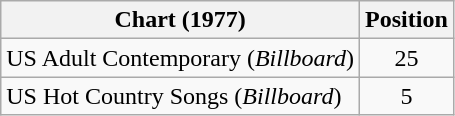<table class="wikitable sortable">
<tr>
<th>Chart (1977)</th>
<th>Position</th>
</tr>
<tr>
<td>US Adult Contemporary (<em>Billboard</em>)</td>
<td align="center">25</td>
</tr>
<tr>
<td>US Hot Country Songs (<em>Billboard</em>)</td>
<td align="center">5</td>
</tr>
</table>
